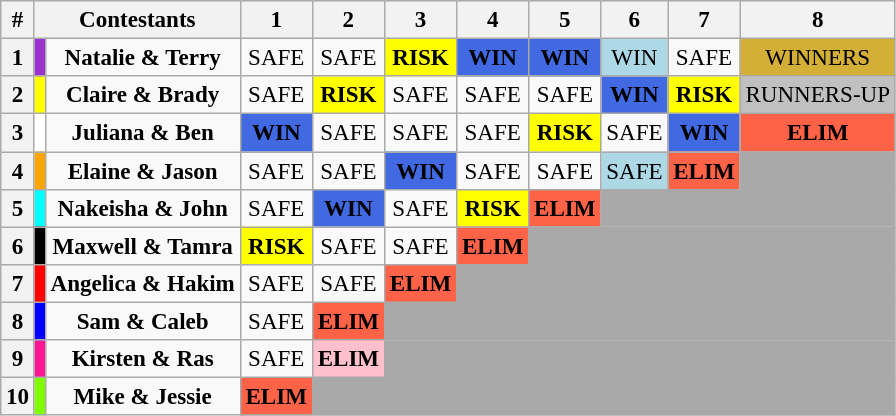<table class="wikitable" style="text-align:center; font-size:96%;">
<tr>
<th>#</th>
<th ! scope="col" colspan="2">Contestants</th>
<th>1</th>
<th>2</th>
<th>3</th>
<th>4</th>
<th>5</th>
<th>6</th>
<th>7</th>
<th>8</th>
</tr>
<tr>
<th>1</th>
<td style="background:#9a32cd; color:#fff;"></td>
<td><strong>Natalie & Terry</strong></td>
<td>SAFE</td>
<td>SAFE</td>
<td style="background:yellow;"><strong>RISK</strong></td>
<td style="background:royalblue;"><strong>WIN</strong></td>
<td style="background:royalblue;"><strong>WIN</strong></td>
<td style="background:lightblue;">WIN</td>
<td>SAFE</td>
<td style="background:#D4AF37;">WINNERS</td>
</tr>
<tr>
<th>2</th>
<td style="background:#ff0; color:#fff;"></td>
<td><strong>Claire & Brady</strong></td>
<td>SAFE</td>
<td style="background:yellow;"><strong>RISK</strong></td>
<td>SAFE</td>
<td>SAFE</td>
<td>SAFE</td>
<td style="background:royalblue;"><strong>WIN</strong></td>
<td style="background:yellow;"><strong>RISK</strong></td>
<td style="background:silver;">RUNNERS-UP</td>
</tr>
<tr>
<th>3</th>
<td style="background:#fff; color:#fff;"></td>
<td><strong>Juliana & Ben</strong></td>
<td style="background:royalblue;"><strong>WIN</strong></td>
<td>SAFE</td>
<td>SAFE</td>
<td>SAFE</td>
<td style="background:yellow;"><strong>RISK</strong></td>
<td>SAFE</td>
<td style="background:royalblue;"><strong>WIN</strong></td>
<td style="background:tomato;"><strong>ELIM</strong></td>
</tr>
<tr>
<th>4</th>
<td style="background:orange; color:#fff;"></td>
<td><strong>Elaine & Jason</strong></td>
<td>SAFE</td>
<td>SAFE</td>
<td style="background:royalblue;"><strong>WIN</strong></td>
<td>SAFE</td>
<td>SAFE</td>
<td style="background:lightblue;">SAFE</td>
<td style="background:tomato;"><strong>ELIM</strong></td>
<td style="background:darkgrey;" colspan="1"></td>
</tr>
<tr>
<th>5</th>
<td style="background:#0ff; color:#fff;"></td>
<td><strong>Nakeisha & John</strong></td>
<td>SAFE</td>
<td style="background:royalblue;"><strong>WIN</strong></td>
<td>SAFE</td>
<td style="background:yellow;"><strong>RISK</strong></td>
<td style="background:tomato;"><strong>ELIM</strong></td>
<td style="background:darkgrey;" colspan="3"></td>
</tr>
<tr>
<th>6</th>
<td style="background:#000;color:white"></td>
<td><strong>Maxwell & Tamra</strong></td>
<td style="background:yellow;"><strong>RISK</strong></td>
<td>SAFE</td>
<td>SAFE</td>
<td style="background:tomato;"><strong>ELIM</strong></td>
<td style="background:darkgrey;" colspan="4"></td>
</tr>
<tr>
<th>7</th>
<td style="background:#f00; color:#fff;"></td>
<td><strong>Angelica & Hakim</strong></td>
<td>SAFE</td>
<td>SAFE</td>
<td style="background:tomato;"><strong>ELIM</strong></td>
<td style="background:darkgrey;" colspan="5"></td>
</tr>
<tr>
<th>8</th>
<td style="background:#00f; color:#fff;"></td>
<td><strong>Sam & Caleb</strong></td>
<td>SAFE</td>
<td style="background:tomato;"><strong>ELIM</strong></td>
<td style="background:darkgrey;" colspan="6"></td>
</tr>
<tr>
<th>9</th>
<td style="background:deepPink; color:#fff;"></td>
<td><strong>Kirsten & Ras</strong></td>
<td>SAFE</td>
<td style="background:pink;"><strong>ELIM</strong></td>
<td style="background:darkgrey;" colspan="6"></td>
</tr>
<tr>
<th>10</th>
<td style="background:#7fff00;"></td>
<td><strong>Mike & Jessie</strong></td>
<td style="background:tomato;"><strong>ELIM</strong></td>
<td style="background:darkgrey;" colspan="7"></td>
</tr>
</table>
